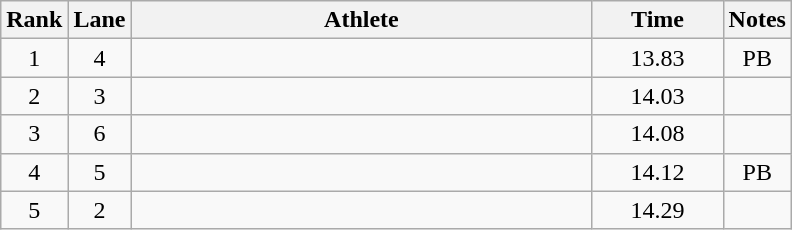<table class="wikitable" style="text-align:center">
<tr>
<th>Rank</th>
<th>Lane</th>
<th width=300>Athlete</th>
<th width=80>Time</th>
<th>Notes</th>
</tr>
<tr>
<td>1</td>
<td>4</td>
<td align=left></td>
<td>13.83</td>
<td>PB</td>
</tr>
<tr>
<td>2</td>
<td>3</td>
<td align=left></td>
<td>14.03</td>
<td></td>
</tr>
<tr>
<td>3</td>
<td>6</td>
<td align=left></td>
<td>14.08</td>
<td></td>
</tr>
<tr>
<td>4</td>
<td>5</td>
<td align=left></td>
<td>14.12</td>
<td>PB</td>
</tr>
<tr>
<td>5</td>
<td>2</td>
<td align=left></td>
<td>14.29</td>
<td></td>
</tr>
</table>
